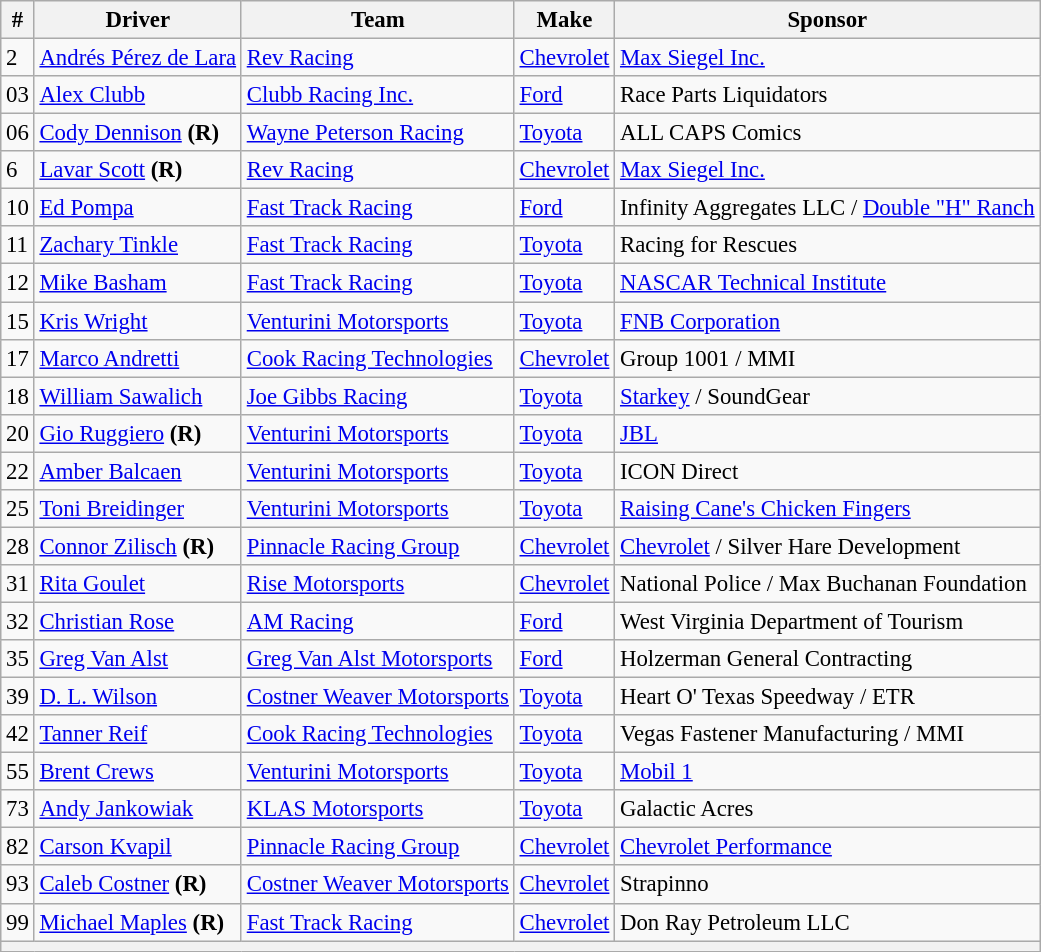<table class="wikitable" style="font-size: 95%;">
<tr>
<th>#</th>
<th>Driver</th>
<th>Team</th>
<th>Make</th>
<th>Sponsor</th>
</tr>
<tr>
<td>2</td>
<td nowrap><a href='#'>Andrés Pérez de Lara</a></td>
<td><a href='#'>Rev Racing</a></td>
<td><a href='#'>Chevrolet</a></td>
<td><a href='#'>Max Siegel Inc.</a></td>
</tr>
<tr>
<td>03</td>
<td><a href='#'>Alex Clubb</a></td>
<td><a href='#'>Clubb Racing Inc.</a></td>
<td><a href='#'>Ford</a></td>
<td>Race Parts Liquidators</td>
</tr>
<tr>
<td>06</td>
<td><a href='#'>Cody Dennison</a> <strong>(R)</strong></td>
<td><a href='#'>Wayne Peterson Racing</a></td>
<td><a href='#'>Toyota</a></td>
<td>ALL CAPS Comics</td>
</tr>
<tr>
<td>6</td>
<td><a href='#'>Lavar Scott</a> <strong>(R)</strong></td>
<td><a href='#'>Rev Racing</a></td>
<td><a href='#'>Chevrolet</a></td>
<td><a href='#'>Max Siegel Inc.</a></td>
</tr>
<tr>
<td>10</td>
<td><a href='#'>Ed Pompa</a></td>
<td><a href='#'>Fast Track Racing</a></td>
<td><a href='#'>Ford</a></td>
<td nowrap>Infinity Aggregates LLC / <a href='#'>Double "H" Ranch</a></td>
</tr>
<tr>
<td>11</td>
<td><a href='#'>Zachary Tinkle</a></td>
<td><a href='#'>Fast Track Racing</a></td>
<td><a href='#'>Toyota</a></td>
<td>Racing for Rescues</td>
</tr>
<tr>
<td>12</td>
<td><a href='#'>Mike Basham</a></td>
<td><a href='#'>Fast Track Racing</a></td>
<td><a href='#'>Toyota</a></td>
<td><a href='#'>NASCAR Technical Institute</a></td>
</tr>
<tr>
<td>15</td>
<td><a href='#'>Kris Wright</a></td>
<td><a href='#'>Venturini Motorsports</a></td>
<td><a href='#'>Toyota</a></td>
<td><a href='#'>FNB Corporation</a></td>
</tr>
<tr>
<td>17</td>
<td><a href='#'>Marco Andretti</a></td>
<td><a href='#'>Cook Racing Technologies</a></td>
<td><a href='#'>Chevrolet</a></td>
<td>Group 1001 / MMI</td>
</tr>
<tr>
<td>18</td>
<td><a href='#'>William Sawalich</a></td>
<td><a href='#'>Joe Gibbs Racing</a></td>
<td><a href='#'>Toyota</a></td>
<td><a href='#'>Starkey</a> / SoundGear</td>
</tr>
<tr>
<td>20</td>
<td><a href='#'>Gio Ruggiero</a> <strong>(R)</strong></td>
<td><a href='#'>Venturini Motorsports</a></td>
<td><a href='#'>Toyota</a></td>
<td><a href='#'>JBL</a></td>
</tr>
<tr>
<td>22</td>
<td><a href='#'>Amber Balcaen</a></td>
<td><a href='#'>Venturini Motorsports</a></td>
<td><a href='#'>Toyota</a></td>
<td>ICON Direct</td>
</tr>
<tr>
<td>25</td>
<td><a href='#'>Toni Breidinger</a></td>
<td><a href='#'>Venturini Motorsports</a></td>
<td><a href='#'>Toyota</a></td>
<td><a href='#'>Raising Cane's Chicken Fingers</a></td>
</tr>
<tr>
<td>28</td>
<td><a href='#'>Connor Zilisch</a> <strong>(R)</strong></td>
<td><a href='#'>Pinnacle Racing Group</a></td>
<td><a href='#'>Chevrolet</a></td>
<td><a href='#'>Chevrolet</a> / Silver Hare Development</td>
</tr>
<tr>
<td>31</td>
<td><a href='#'>Rita Goulet</a></td>
<td><a href='#'>Rise Motorsports</a></td>
<td><a href='#'>Chevrolet</a></td>
<td nowrap>National Police / Max Buchanan Foundation</td>
</tr>
<tr>
<td>32</td>
<td><a href='#'>Christian Rose</a></td>
<td><a href='#'>AM Racing</a></td>
<td><a href='#'>Ford</a></td>
<td>West Virginia Department of Tourism</td>
</tr>
<tr>
<td>35</td>
<td><a href='#'>Greg Van Alst</a></td>
<td><a href='#'>Greg Van Alst Motorsports</a></td>
<td><a href='#'>Ford</a></td>
<td>Holzerman General Contracting</td>
</tr>
<tr>
<td>39</td>
<td><a href='#'>D. L. Wilson</a></td>
<td><a href='#'>Costner Weaver Motorsports</a></td>
<td><a href='#'>Toyota</a></td>
<td>Heart O' Texas Speedway / ETR</td>
</tr>
<tr>
<td>42</td>
<td><a href='#'>Tanner Reif</a></td>
<td><a href='#'>Cook Racing Technologies</a></td>
<td><a href='#'>Toyota</a></td>
<td>Vegas Fastener Manufacturing / MMI</td>
</tr>
<tr>
<td>55</td>
<td><a href='#'>Brent Crews</a></td>
<td><a href='#'>Venturini Motorsports</a></td>
<td><a href='#'>Toyota</a></td>
<td><a href='#'>Mobil 1</a></td>
</tr>
<tr>
<td>73</td>
<td><a href='#'>Andy Jankowiak</a></td>
<td><a href='#'>KLAS Motorsports</a></td>
<td><a href='#'>Toyota</a></td>
<td>Galactic Acres</td>
</tr>
<tr>
<td>82</td>
<td><a href='#'>Carson Kvapil</a></td>
<td><a href='#'>Pinnacle Racing Group</a></td>
<td><a href='#'>Chevrolet</a></td>
<td><a href='#'>Chevrolet Performance</a></td>
</tr>
<tr>
<td>93</td>
<td><a href='#'>Caleb Costner</a> <strong>(R)</strong></td>
<td nowrap><a href='#'>Costner Weaver Motorsports</a></td>
<td><a href='#'>Chevrolet</a></td>
<td>Strapinno</td>
</tr>
<tr>
<td>99</td>
<td><a href='#'>Michael Maples</a> <strong>(R)</strong></td>
<td><a href='#'>Fast Track Racing</a></td>
<td><a href='#'>Chevrolet</a></td>
<td>Don Ray Petroleum LLC</td>
</tr>
<tr>
<th colspan="5"></th>
</tr>
</table>
